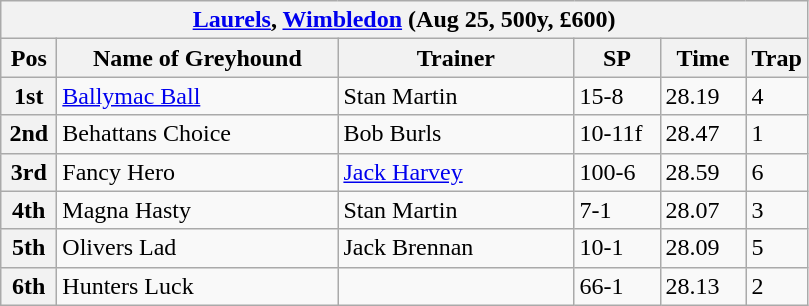<table class="wikitable">
<tr>
<th colspan="6"><a href='#'>Laurels</a>, <a href='#'>Wimbledon</a> (Aug 25, 500y, £600)</th>
</tr>
<tr>
<th width=30>Pos</th>
<th width=180>Name of Greyhound</th>
<th width=150>Trainer</th>
<th width=50>SP</th>
<th width=50>Time</th>
<th width=30>Trap</th>
</tr>
<tr>
<th>1st</th>
<td><a href='#'>Ballymac Ball</a></td>
<td>Stan Martin</td>
<td>15-8</td>
<td>28.19</td>
<td>4</td>
</tr>
<tr>
<th>2nd</th>
<td>Behattans Choice</td>
<td>Bob Burls</td>
<td>10-11f</td>
<td>28.47</td>
<td>1</td>
</tr>
<tr>
<th>3rd</th>
<td>Fancy Hero</td>
<td><a href='#'>Jack Harvey</a></td>
<td>100-6</td>
<td>28.59</td>
<td>6</td>
</tr>
<tr>
<th>4th</th>
<td>Magna Hasty</td>
<td>Stan Martin</td>
<td>7-1</td>
<td>28.07</td>
<td>3</td>
</tr>
<tr>
<th>5th</th>
<td>Olivers Lad</td>
<td>Jack Brennan</td>
<td>10-1</td>
<td>28.09</td>
<td>5</td>
</tr>
<tr>
<th>6th</th>
<td>Hunters Luck</td>
<td></td>
<td>66-1</td>
<td>28.13</td>
<td>2</td>
</tr>
</table>
